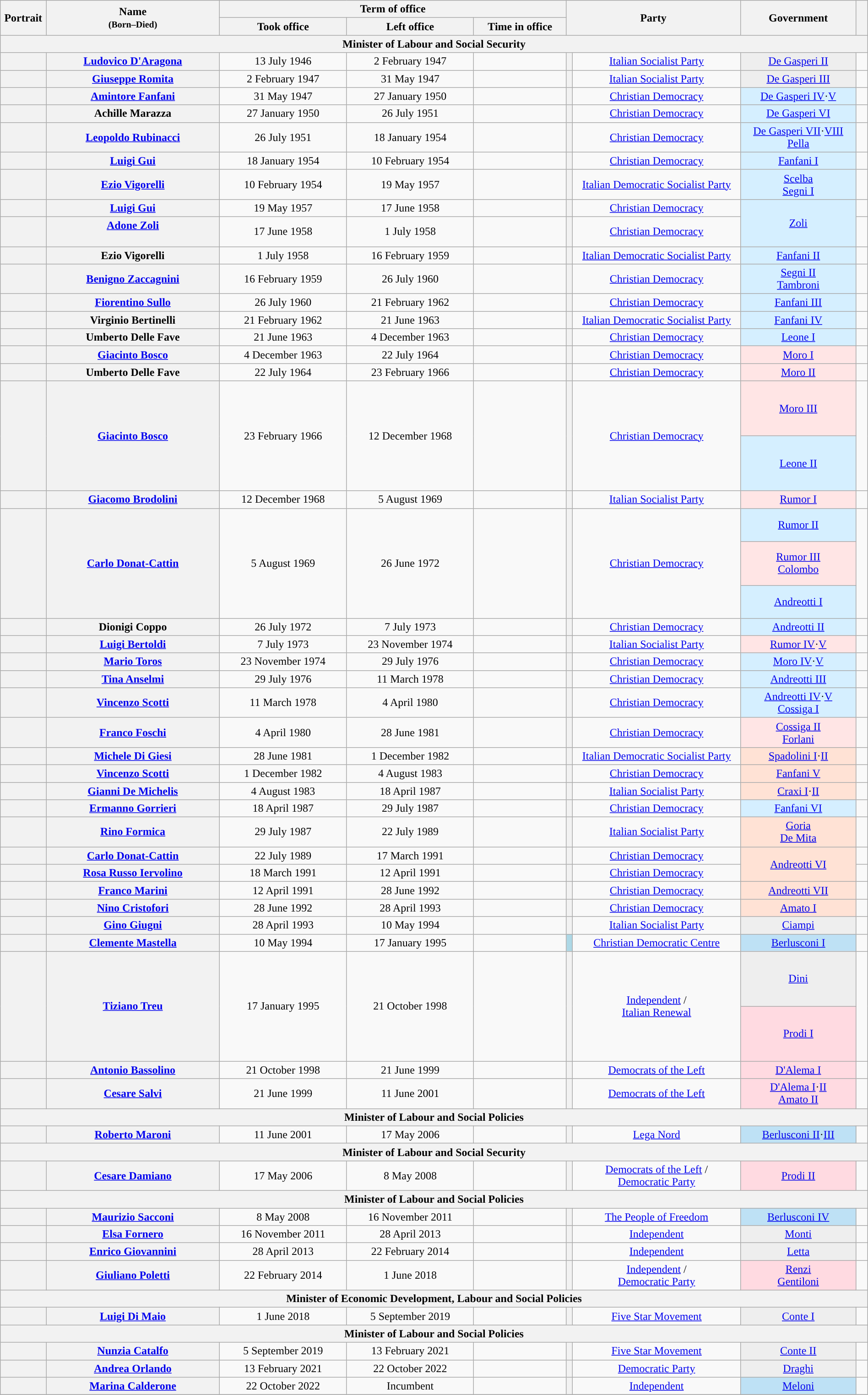<table class="wikitable" style="text-align:center; style="width=100%">
<tr>
<th width=1% rowspan=2>Portrait</th>
<th width=15% rowspan=2>Name<br><small>(Born–Died)</small></th>
<th width=30% colspan=3>Term of office</th>
<th width=15% rowspan=2 colspan=2>Party</th>
<th width=10% rowspan=2>Government</th>
<th width=1% rowspan=2></th>
</tr>
<tr style="text-align:center;">
<th width=11%>Took office</th>
<th width=11%>Left office</th>
<th width=8%>Time in office</th>
</tr>
<tr>
<th colspan=9>Minister of Labour and Social Security</th>
</tr>
<tr>
<th></th>
<th scope="row" style="font-weight:normal"><strong><a href='#'>Ludovico D'Aragona</a></strong><br></th>
<td>13 July 1946</td>
<td>2 February 1947</td>
<td></td>
<th style="background:"></th>
<td><a href='#'>Italian Socialist Party</a></td>
<td bgcolor=#EEEEEE><a href='#'>De Gasperi II</a></td>
<td></td>
</tr>
<tr>
<th></th>
<th scope="row" style="font-weight:normal"><strong><a href='#'>Giuseppe Romita</a></strong><br></th>
<td>2 February 1947</td>
<td>31 May 1947</td>
<td></td>
<th style="background:"></th>
<td><a href='#'>Italian Socialist Party</a></td>
<td bgcolor=#EEEEEE><a href='#'>De Gasperi III</a></td>
<td></td>
</tr>
<tr>
<th></th>
<th scope="row" style="font-weight:normal"><strong><a href='#'>Amintore Fanfani</a></strong><br></th>
<td>31 May 1947</td>
<td>27 January 1950</td>
<td></td>
<th style="background:"></th>
<td><a href='#'>Christian Democracy</a></td>
<td bgcolor=#D5EFFF><a href='#'>De Gasperi IV</a>·<a href='#'>V</a></td>
<td></td>
</tr>
<tr>
<th></th>
<th scope="row" style="font-weight:normal"><strong>Achille Marazza</strong><br></th>
<td>27 January 1950</td>
<td>26 July 1951</td>
<td></td>
<th style="background:"></th>
<td><a href='#'>Christian Democracy</a></td>
<td bgcolor=#D5EFFF><a href='#'>De Gasperi VI</a></td>
<td></td>
</tr>
<tr>
<th></th>
<th scope="row" style="font-weight:normal"><strong><a href='#'>Leopoldo Rubinacci</a></strong><br></th>
<td>26 July 1951</td>
<td>18 January 1954</td>
<td></td>
<th style="background:"></th>
<td><a href='#'>Christian Democracy</a></td>
<td bgcolor=#D5EFFF><a href='#'>De Gasperi VII</a>·<a href='#'>VIII</a><br><a href='#'>Pella</a></td>
<td></td>
</tr>
<tr>
<th></th>
<th scope="row" style="font-weight:normal"><strong><a href='#'>Luigi Gui</a></strong><br></th>
<td>18 January 1954</td>
<td>10 February 1954</td>
<td></td>
<th style="background:"></th>
<td><a href='#'>Christian Democracy</a></td>
<td bgcolor=#D5EFFF><a href='#'>Fanfani I</a></td>
<td></td>
</tr>
<tr>
<th></th>
<th scope="row" style="font-weight:normal"><strong><a href='#'>Ezio Vigorelli</a></strong><br></th>
<td>10 February 1954</td>
<td>19 May 1957</td>
<td></td>
<th style="background:"></th>
<td><a href='#'>Italian Democratic Socialist Party</a></td>
<td bgcolor=#D5EFFF><a href='#'>Scelba</a><br><a href='#'>Segni I</a></td>
<td></td>
</tr>
<tr>
<th></th>
<th scope="row" style="font-weight:normal"><strong><a href='#'>Luigi Gui</a></strong><br></th>
<td>19 May 1957</td>
<td>17 June 1958</td>
<td></td>
<th style="background:"></th>
<td><a href='#'>Christian Democracy</a></td>
<td rowspan=2 bgcolor=#D5EFFF><a href='#'>Zoli</a></td>
<td></td>
</tr>
<tr>
<th></th>
<th scope="row" style="font-weight:normal"><strong><a href='#'>Adone Zoli</a></strong><br><br><em></em></th>
<td>17 June 1958</td>
<td>1 July 1958</td>
<td></td>
<th style="background:"></th>
<td><a href='#'>Christian Democracy</a></td>
<td></td>
</tr>
<tr>
<th></th>
<th scope="row" style="font-weight:normal"><strong>Ezio Vigorelli</strong><br></th>
<td>1 July 1958</td>
<td>16 February 1959</td>
<td></td>
<th style="background:"></th>
<td><a href='#'>Italian Democratic Socialist Party</a></td>
<td bgcolor=#D5EFFF><a href='#'>Fanfani II</a></td>
<td></td>
</tr>
<tr>
<th></th>
<th scope="row" style="font-weight:normal"><strong><a href='#'>Benigno Zaccagnini</a></strong><br></th>
<td>16 February 1959</td>
<td>26 July 1960</td>
<td></td>
<th style="background:"></th>
<td><a href='#'>Christian Democracy</a></td>
<td bgcolor=#D5EFFF><a href='#'>Segni II</a><br><a href='#'>Tambroni</a></td>
<td></td>
</tr>
<tr>
<th></th>
<th scope="row" style="font-weight:normal"><strong><a href='#'>Fiorentino Sullo</a></strong><br></th>
<td>26 July 1960</td>
<td>21 February 1962</td>
<td></td>
<th style="background:"></th>
<td><a href='#'>Christian Democracy</a></td>
<td bgcolor=#D5EFFF><a href='#'>Fanfani III</a></td>
<td></td>
</tr>
<tr>
<th></th>
<th scope="row" style="font-weight:normal"><strong>Virginio Bertinelli</strong><br></th>
<td>21 February 1962</td>
<td>21 June 1963</td>
<td></td>
<th style="background:"></th>
<td><a href='#'>Italian Democratic Socialist Party</a></td>
<td bgcolor=#D5EFFF><a href='#'>Fanfani IV</a></td>
<td></td>
</tr>
<tr>
<th></th>
<th scope="row" style="font-weight:normal"><strong>Umberto Delle Fave</strong><br></th>
<td>21 June 1963</td>
<td>4 December 1963</td>
<td></td>
<th style="background:"></th>
<td><a href='#'>Christian Democracy</a></td>
<td bgcolor=#D5EFFF><a href='#'>Leone I</a></td>
<td></td>
</tr>
<tr>
<th></th>
<th scope="row" style="font-weight:normal"><strong><a href='#'>Giacinto Bosco</a></strong><br></th>
<td>4 December 1963</td>
<td>22 July 1964</td>
<td></td>
<th style="background:"></th>
<td><a href='#'>Christian Democracy</a></td>
<td bgcolor=#FFE5E5><a href='#'>Moro I</a></td>
<td></td>
</tr>
<tr>
<th></th>
<th scope="row" style="font-weight:normal"><strong>Umberto Delle Fave</strong><br></th>
<td>22 July 1964</td>
<td>23 February 1966</td>
<td></td>
<th style="background:"></th>
<td><a href='#'>Christian Democracy</a></td>
<td bgcolor=#FFE5E5><a href='#'>Moro II</a></td>
<td></td>
</tr>
<tr style="height:5em;">
<th rowspan=2></th>
<th scope="row" style="font-weight:normal" rowspan=2><strong><a href='#'>Giacinto Bosco</a></strong><br></th>
<td rowspan=2>23 February 1966</td>
<td rowspan=2>12 December 1968</td>
<td rowspan=2></td>
<th rowspan=2 style="background:"></th>
<td rowspan=2><a href='#'>Christian Democracy</a></td>
<td bgcolor=#FFE5E5><a href='#'>Moro III</a></td>
<td rowspan=2></td>
</tr>
<tr style="height:5em;">
<td bgcolor=#D5EFFF><a href='#'>Leone II</a></td>
</tr>
<tr>
<th></th>
<th scope="row" style="font-weight:normal"><strong><a href='#'>Giacomo Brodolini</a></strong><br></th>
<td>12 December 1968</td>
<td>5 August 1969</td>
<td></td>
<th style="background:"></th>
<td><a href='#'>Italian Socialist Party</a></td>
<td bgcolor=#FFE5E5><a href='#'>Rumor I</a></td>
<td></td>
</tr>
<tr style="height:3em;">
<th rowspan=3></th>
<th scope="row" style="font-weight:normal" rowspan=3><strong><a href='#'>Carlo Donat-Cattin</a></strong><br></th>
<td rowspan=3>5 August 1969</td>
<td rowspan=3>26 June 1972</td>
<td rowspan=3></td>
<th rowspan=3 style="background:"></th>
<td rowspan=3><a href='#'>Christian Democracy</a></td>
<td bgcolor=#D5EFFF><a href='#'>Rumor II</a></td>
<td rowspan=3></td>
</tr>
<tr style="height:4em;">
<td bgcolor=#FFE5E5><a href='#'>Rumor III</a><br><a href='#'>Colombo</a></td>
</tr>
<tr style="height:3em;">
<td bgcolor=#D5EFFF><a href='#'>Andreotti I</a></td>
</tr>
<tr>
<th></th>
<th scope="row" style="font-weight:normal"><strong>Dionigi Coppo</strong><br></th>
<td>26 July 1972</td>
<td>7 July 1973</td>
<td></td>
<th style="background:"></th>
<td><a href='#'>Christian Democracy</a></td>
<td bgcolor=#D5EFFF><a href='#'>Andreotti II</a></td>
<td></td>
</tr>
<tr>
<th></th>
<th scope="row" style="font-weight:normal"><strong><a href='#'>Luigi Bertoldi</a></strong><br></th>
<td>7 July 1973</td>
<td>23 November 1974</td>
<td></td>
<th style="background:"></th>
<td><a href='#'>Italian Socialist Party</a></td>
<td bgcolor=#FFE5E5><a href='#'>Rumor IV</a>·<a href='#'>V</a></td>
<td></td>
</tr>
<tr>
<th></th>
<th scope="row" style="font-weight:normal"><strong><a href='#'>Mario Toros</a></strong><br></th>
<td>23 November 1974</td>
<td>29 July 1976</td>
<td></td>
<th style="background:"></th>
<td><a href='#'>Christian Democracy</a></td>
<td bgcolor=#D5EFFF><a href='#'>Moro IV</a>·<a href='#'>V</a></td>
<td></td>
</tr>
<tr>
<th></th>
<th scope="row" style="font-weight:normal"><strong><a href='#'>Tina Anselmi</a></strong><br></th>
<td>29 July 1976</td>
<td>11 March 1978</td>
<td></td>
<th style="background:"></th>
<td><a href='#'>Christian Democracy</a></td>
<td bgcolor=#D5EFFF><a href='#'>Andreotti III</a></td>
<td></td>
</tr>
<tr>
<th></th>
<th scope="row" style="font-weight:normal"><strong><a href='#'>Vincenzo Scotti</a></strong><br></th>
<td>11 March 1978</td>
<td>4 April 1980</td>
<td></td>
<th style="background:"></th>
<td><a href='#'>Christian Democracy</a></td>
<td bgcolor=#D5EFFF><a href='#'>Andreotti IV</a>·<a href='#'>V</a><br><a href='#'>Cossiga I</a></td>
<td></td>
</tr>
<tr>
<th></th>
<th scope="row" style="font-weight:normal"><strong><a href='#'>Franco Foschi</a></strong><br></th>
<td>4 April 1980</td>
<td>28 June 1981</td>
<td></td>
<th style="background:"></th>
<td><a href='#'>Christian Democracy</a></td>
<td bgcolor=#FFE5E5><a href='#'>Cossiga II</a><br><a href='#'>Forlani</a></td>
<td></td>
</tr>
<tr>
<th></th>
<th scope="row" style="font-weight:normal"><strong><a href='#'>Michele Di Giesi</a></strong><br></th>
<td>28 June 1981</td>
<td>1 December 1982</td>
<td></td>
<th style="background:"></th>
<td><a href='#'>Italian Democratic Socialist Party</a></td>
<td bgcolor=#FFE2D5><a href='#'>Spadolini I</a>·<a href='#'>II</a></td>
<td></td>
</tr>
<tr>
<th></th>
<th scope="row" style="font-weight:normal"><strong><a href='#'>Vincenzo Scotti</a></strong><br></th>
<td>1 December 1982</td>
<td>4 August 1983</td>
<td></td>
<th style="background:"></th>
<td><a href='#'>Christian Democracy</a></td>
<td bgcolor=#FFE2D5><a href='#'>Fanfani V</a></td>
<td></td>
</tr>
<tr>
<th></th>
<th scope="row" style="font-weight:normal"><strong><a href='#'>Gianni De Michelis</a></strong><br></th>
<td>4 August 1983</td>
<td>18 April 1987</td>
<td></td>
<th style="background:"></th>
<td><a href='#'>Italian Socialist Party</a></td>
<td bgcolor=#FFE2D5><a href='#'>Craxi I</a>·<a href='#'>II</a></td>
<td></td>
</tr>
<tr>
<th></th>
<th scope="row" style="font-weight:normal"><strong><a href='#'>Ermanno Gorrieri</a></strong><br></th>
<td>18 April 1987</td>
<td>29 July 1987</td>
<td></td>
<th style="background:"></th>
<td><a href='#'>Christian Democracy</a></td>
<td bgcolor=#D5EFFF><a href='#'>Fanfani VI</a></td>
<td></td>
</tr>
<tr>
<th></th>
<th scope="row" style="font-weight:normal"><strong><a href='#'>Rino Formica</a></strong><br></th>
<td>29 July 1987</td>
<td>22 July 1989</td>
<td></td>
<th style="background:"></th>
<td><a href='#'>Italian Socialist Party</a></td>
<td bgcolor=#FFE2D5><a href='#'>Goria</a><br><a href='#'>De Mita</a></td>
<td></td>
</tr>
<tr>
<th></th>
<th scope="row" style="font-weight:normal"><strong><a href='#'>Carlo Donat-Cattin</a></strong><br></th>
<td>22 July 1989</td>
<td>17 March 1991</td>
<td></td>
<th style="background:"></th>
<td><a href='#'>Christian Democracy</a></td>
<td rowspan=2 bgcolor=#FFE2D5><a href='#'>Andreotti VI</a></td>
<td></td>
</tr>
<tr>
<th></th>
<th scope="row" style="font-weight:normal"><strong><a href='#'>Rosa Russo Iervolino</a></strong><br></th>
<td>18 March 1991</td>
<td>12 April 1991</td>
<td></td>
<th style="background:"></th>
<td><a href='#'>Christian Democracy</a></td>
<td></td>
</tr>
<tr>
<th></th>
<th scope="row" style="font-weight:normal"><strong><a href='#'>Franco Marini</a></strong><br></th>
<td>12 April 1991</td>
<td>28 June 1992</td>
<td></td>
<th style="background:"></th>
<td><a href='#'>Christian Democracy</a></td>
<td bgcolor=#FFE2D5><a href='#'>Andreotti VII</a></td>
<td></td>
</tr>
<tr>
<th></th>
<th scope="row" style="font-weight:normal"><strong><a href='#'>Nino Cristofori</a></strong><br></th>
<td>28 June 1992</td>
<td>28 April 1993</td>
<td></td>
<th style="background:"></th>
<td><a href='#'>Christian Democracy</a></td>
<td bgcolor=#FFE2D5><a href='#'>Amato I</a></td>
<td></td>
</tr>
<tr>
<th></th>
<th scope="row" style="font-weight:normal"><strong><a href='#'>Gino Giugni</a></strong><br></th>
<td>28 April 1993</td>
<td>10 May 1994</td>
<td></td>
<th style="background:"></th>
<td><a href='#'>Italian Socialist Party</a></td>
<td bgcolor=#EEEEEE><a href='#'>Ciampi</a></td>
<td></td>
</tr>
<tr>
<th></th>
<th scope="row" style="font-weight:normal"><strong><a href='#'>Clemente Mastella</a></strong><br></th>
<td>10 May 1994</td>
<td>17 January 1995</td>
<td></td>
<th style="background:lightblue;"></th>
<td><a href='#'>Christian Democratic Centre</a></td>
<td bgcolor=#BEE1F5><a href='#'>Berlusconi I</a></td>
<td></td>
</tr>
<tr style="height:5em;">
<th rowspan=2></th>
<th scope="row" style="font-weight:normal" rowspan=2><strong><a href='#'>Tiziano Treu</a></strong><br></th>
<td rowspan=2>17 January 1995</td>
<td rowspan=2>21 October 1998</td>
<td rowspan=2></td>
<th rowspan=2 style="background:"></th>
<td rowspan=2><a href='#'>Independent</a> /<br> <a href='#'>Italian Renewal</a></td>
<td bgcolor=#EEEEEE><a href='#'>Dini</a></td>
<td rowspan=2></td>
</tr>
<tr style="height:5em;">
<td bgcolor=#FFDAE1><a href='#'>Prodi I</a></td>
</tr>
<tr>
<th></th>
<th scope="row" style="font-weight:normal"><strong><a href='#'>Antonio Bassolino</a></strong><br></th>
<td>21 October 1998</td>
<td>21 June 1999</td>
<td></td>
<th style="background:"></th>
<td><a href='#'>Democrats of the Left</a></td>
<td bgcolor=#FFDAE1><a href='#'>D'Alema I</a></td>
<td></td>
</tr>
<tr>
<th></th>
<th scope="row" style="font-weight:normal"><strong><a href='#'>Cesare Salvi</a></strong><br></th>
<td>21 June 1999</td>
<td>11 June 2001</td>
<td></td>
<th style="background:"></th>
<td><a href='#'>Democrats of the Left</a></td>
<td bgcolor=#FFDAE1><a href='#'>D'Alema I</a>·<a href='#'>II</a><br><a href='#'>Amato II</a></td>
<td></td>
</tr>
<tr>
<th colspan=9>Minister of Labour and Social Policies</th>
</tr>
<tr>
<th></th>
<th scope="row" style="font-weight:normal"><strong><a href='#'>Roberto Maroni</a></strong><br></th>
<td>11 June 2001</td>
<td>17 May 2006</td>
<td></td>
<th style="background:"></th>
<td><a href='#'>Lega Nord</a></td>
<td bgcolor=#BEE1F5><a href='#'>Berlusconi II</a>·<a href='#'>III</a></td>
<td></td>
</tr>
<tr>
<th colspan=9>Minister of Labour and Social Security</th>
</tr>
<tr>
<th></th>
<th scope="row" style="font-weight:normal"><strong><a href='#'>Cesare Damiano</a></strong><br></th>
<td>17 May 2006</td>
<td>8 May 2008</td>
<td></td>
<th style="background:"></th>
<td><a href='#'>Democrats of the Left</a> /<br><a href='#'>Democratic Party</a></td>
<td bgcolor=#FFDAE1><a href='#'>Prodi II</a></td>
<td></td>
</tr>
<tr>
<th colspan=9>Minister of Labour and Social Policies</th>
</tr>
<tr>
<th></th>
<th scope="row" style="font-weight:normal"><strong><a href='#'>Maurizio Sacconi</a></strong><br></th>
<td>8 May 2008</td>
<td>16 November 2011</td>
<td></td>
<th style="background:"></th>
<td><a href='#'>The People of Freedom</a></td>
<td bgcolor=#BEE1F5><a href='#'>Berlusconi IV</a></td>
<td></td>
</tr>
<tr>
<th></th>
<th scope="row" style="font-weight:normal"><strong><a href='#'>Elsa Fornero</a></strong><br></th>
<td>16 November 2011</td>
<td>28 April 2013</td>
<td></td>
<th style="background:"></th>
<td><a href='#'>Independent</a></td>
<td bgcolor=#EEEEEE><a href='#'>Monti</a></td>
<td></td>
</tr>
<tr>
<th></th>
<th scope="row" style="font-weight:normal"><strong><a href='#'>Enrico Giovannini</a></strong><br></th>
<td>28 April 2013</td>
<td>22 February 2014</td>
<td></td>
<th style="background:"></th>
<td><a href='#'>Independent</a></td>
<td bgcolor=#EEEEEE><a href='#'>Letta</a></td>
<td></td>
</tr>
<tr>
<th></th>
<th scope="row" style="font-weight:normal"><strong><a href='#'>Giuliano Poletti</a></strong><br></th>
<td>22 February 2014</td>
<td>1 June 2018</td>
<td></td>
<th style="background:"></th>
<td><a href='#'>Independent</a> /<br><a href='#'>Democratic Party</a></td>
<td bgcolor=#FFDAE1><a href='#'>Renzi</a><br><a href='#'>Gentiloni</a></td>
<td></td>
</tr>
<tr>
<th colspan=9>Minister of Economic Development, Labour and Social Policies</th>
</tr>
<tr>
<th></th>
<th scope="row" style="font-weight:normal"><strong><a href='#'>Luigi Di Maio</a></strong><br></th>
<td>1 June 2018</td>
<td>5 September 2019</td>
<td></td>
<th style="background:"></th>
<td><a href='#'>Five Star Movement</a></td>
<td bgcolor=#EEEEEE><a href='#'>Conte I</a></td>
<td></td>
</tr>
<tr>
<th colspan=9>Minister of Labour and Social Policies</th>
</tr>
<tr>
<th></th>
<th scope="row" style="font-weight:normal"><strong><a href='#'>Nunzia Catalfo</a></strong><br></th>
<td>5 September 2019</td>
<td>13 February 2021</td>
<td></td>
<th style="background:"></th>
<td><a href='#'>Five Star Movement</a></td>
<td bgcolor=#EEEEEE><a href='#'>Conte II</a></td>
<td></td>
</tr>
<tr>
<th></th>
<th scope="row" style="font-weight:normal"><strong><a href='#'>Andrea Orlando</a></strong><br></th>
<td>13 February 2021</td>
<td>22 October 2022</td>
<td></td>
<th style="background:"></th>
<td><a href='#'>Democratic Party</a></td>
<td bgcolor=#EEEEEE><a href='#'>Draghi</a></td>
<td></td>
</tr>
<tr>
<th></th>
<th scope="row" style="font-weight:normal"><strong><a href='#'>Marina Calderone</a></strong><br></th>
<td>22 October 2022</td>
<td>Incumbent</td>
<td></td>
<th style="background:"></th>
<td><a href='#'>Independent</a></td>
<td bgcolor=#BEE1F5><a href='#'>Meloni</a></td>
<td></td>
</tr>
<tr>
</tr>
</table>
